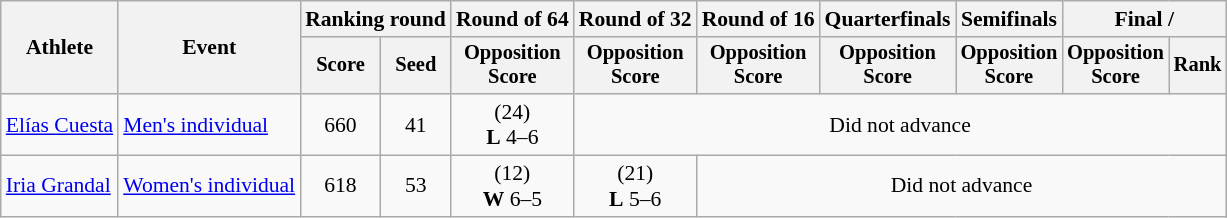<table class="wikitable" style="font-size:90%">
<tr>
<th rowspan="2">Athlete</th>
<th rowspan="2">Event</th>
<th colspan="2">Ranking round</th>
<th>Round of 64</th>
<th>Round of 32</th>
<th>Round of 16</th>
<th>Quarterfinals</th>
<th>Semifinals</th>
<th colspan="2">Final / </th>
</tr>
<tr style="font-size:95%">
<th>Score</th>
<th>Seed</th>
<th>Opposition<br>Score</th>
<th>Opposition<br>Score</th>
<th>Opposition<br>Score</th>
<th>Opposition<br>Score</th>
<th>Opposition<br>Score</th>
<th>Opposition<br>Score</th>
<th>Rank</th>
</tr>
<tr align=center>
<td align=left><a href='#'>Elías Cuesta</a></td>
<td align=left><a href='#'>Men's individual</a></td>
<td>660</td>
<td>41</td>
<td> (24)<br><strong>L</strong> 4–6</td>
<td colspan=6>Did not advance</td>
</tr>
<tr align=center>
<td align=left><a href='#'>Iria Grandal</a></td>
<td align=left><a href='#'>Women's individual</a></td>
<td>618</td>
<td>53</td>
<td> (12)<br><strong>W</strong> 6–5</td>
<td> (21)<br><strong>L</strong> 5–6</td>
<td colspan=5>Did not advance</td>
</tr>
</table>
